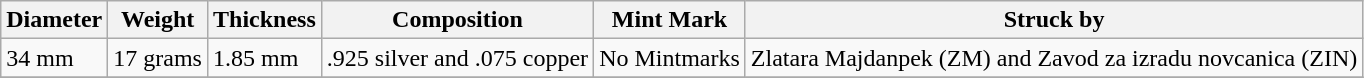<table class="wikitable">
<tr>
<th>Diameter</th>
<th>Weight</th>
<th>Thickness</th>
<th>Composition</th>
<th>Mint Mark</th>
<th>Struck by</th>
</tr>
<tr>
<td>34 mm</td>
<td>17 grams</td>
<td>1.85 mm</td>
<td>.925 silver and .075 copper</td>
<td>No Mintmarks</td>
<td>Zlatara Majdanpek (ZM) and Zavod za izradu novcanica (ZIN)</td>
</tr>
<tr>
</tr>
</table>
